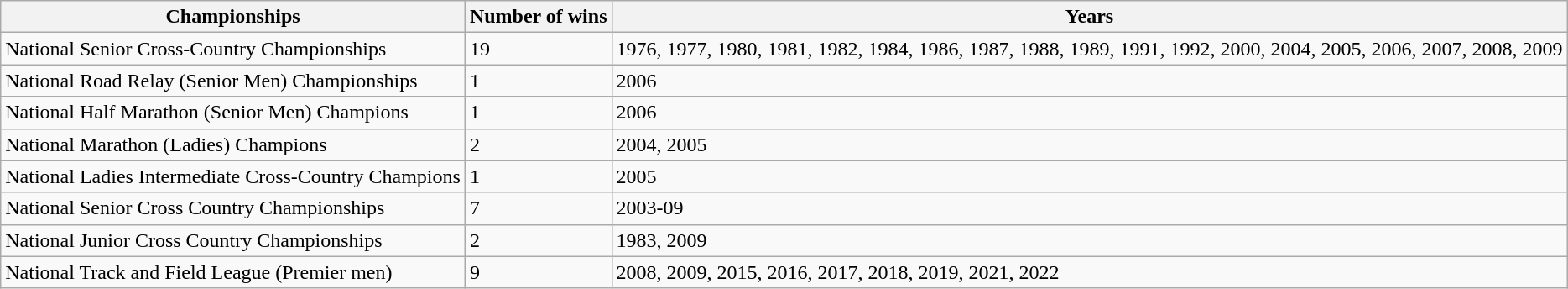<table class="wikitable sortable">
<tr>
<th>Championships</th>
<th>Number of wins</th>
<th>Years</th>
</tr>
<tr>
<td>National Senior Cross-Country Championships</td>
<td>19</td>
<td>1976, 1977, 1980, 1981, 1982, 1984, 1986, 1987, 1988, 1989, 1991, 1992, 2000, 2004, 2005, 2006, 2007, 2008, 2009</td>
</tr>
<tr>
<td>National Road Relay (Senior Men) Championships</td>
<td>1</td>
<td>2006</td>
</tr>
<tr>
<td>National Half Marathon (Senior Men) Champions</td>
<td>1</td>
<td>2006</td>
</tr>
<tr>
<td>National Marathon (Ladies) Champions</td>
<td>2</td>
<td>2004, 2005</td>
</tr>
<tr>
<td>National Ladies Intermediate Cross-Country Champions</td>
<td>1</td>
<td>2005</td>
</tr>
<tr>
<td>National Senior Cross Country Championships</td>
<td>7</td>
<td>2003-09</td>
</tr>
<tr>
<td>National Junior Cross Country Championships</td>
<td>2</td>
<td>1983, 2009</td>
</tr>
<tr>
<td>National Track and Field League (Premier men)</td>
<td>9</td>
<td>2008, 2009, 2015, 2016, 2017, 2018, 2019, 2021, 2022</td>
</tr>
</table>
